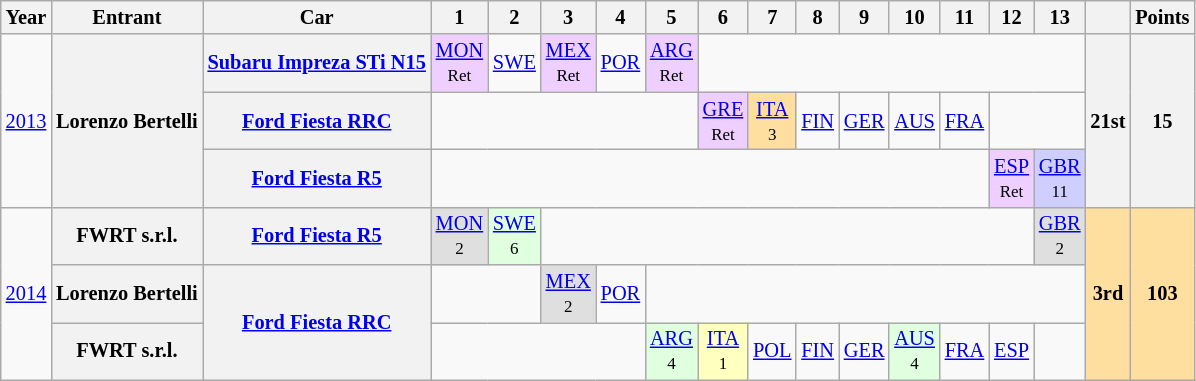<table class="wikitable" style="text-align:center; font-size:85%">
<tr>
<th>Year</th>
<th>Entrant</th>
<th>Car</th>
<th>1</th>
<th>2</th>
<th>3</th>
<th>4</th>
<th>5</th>
<th>6</th>
<th>7</th>
<th>8</th>
<th>9</th>
<th>10</th>
<th>11</th>
<th>12</th>
<th>13</th>
<th></th>
<th>Points</th>
</tr>
<tr>
<td rowspan=3><a href='#'>2013</a></td>
<th rowspan=3 nowrap>Lorenzo Bertelli</th>
<th nowrap><a href='#'>Subaru Impreza STi N15</a></th>
<td style="background:#EFCFFF;"><a href='#'>MON</a><br><small>Ret</small></td>
<td><a href='#'>SWE</a></td>
<td style="background:#EFCFFF;"><a href='#'>MEX</a><br><small>Ret</small></td>
<td><a href='#'>POR</a></td>
<td style="background:#EFCFFF;"><a href='#'>ARG</a><br><small>Ret</small></td>
<td colspan=8></td>
<th rowspan=3>21st</th>
<th rowspan=3>15</th>
</tr>
<tr>
<th nowrap><a href='#'>Ford Fiesta RRC</a></th>
<td colspan=5></td>
<td style="background:#EFCFFF;"><a href='#'>GRE</a><br><small>Ret</small></td>
<td style="background:#FFDF9F;"><a href='#'>ITA</a><br><small>3</small></td>
<td><a href='#'>FIN</a></td>
<td><a href='#'>GER</a></td>
<td><a href='#'>AUS</a></td>
<td><a href='#'>FRA</a></td>
<td colspan=2></td>
</tr>
<tr>
<th nowrap><a href='#'>Ford Fiesta R5</a></th>
<td colspan=11></td>
<td style="background:#EFCFFF;"><a href='#'>ESP</a><br><small>Ret</small></td>
<td style="background:#CFCFFF;"><a href='#'>GBR</a><br><small>11</small></td>
</tr>
<tr>
<td rowspan=3><a href='#'>2014</a></td>
<th nowrap>FWRT s.r.l.</th>
<th nowrap><a href='#'>Ford Fiesta R5</a></th>
<td style="background:#DFDFDF;"><a href='#'>MON</a><br><small>2</small></td>
<td style="background:#DFFFDF;"><a href='#'>SWE</a><br><small>6</small></td>
<td colspan=10></td>
<td style="background:#DFDFDF;"><a href='#'>GBR</a><br><small>2</small></td>
<th rowspan=3 style="background:#FFDF9F;"><strong>3rd</strong></th>
<th rowspan=3 style="background:#FFDF9F;"><strong>103</strong></th>
</tr>
<tr>
<th nowrap>Lorenzo Bertelli</th>
<th rowspan=2 nowrap><a href='#'>Ford Fiesta RRC</a></th>
<td colspan=2></td>
<td style="background:#DFDFDF;"><a href='#'>MEX</a><br><small>2</small></td>
<td><a href='#'>POR</a></td>
<td colspan=9></td>
</tr>
<tr>
<th nowrap>FWRT s.r.l.</th>
<td colspan=4></td>
<td style="background:#DFFFDF;"><a href='#'>ARG</a><br><small>4</small></td>
<td style="background:#FFFFBF;"><a href='#'>ITA</a><br><small>1</small></td>
<td><a href='#'>POL</a></td>
<td><a href='#'>FIN</a></td>
<td><a href='#'>GER</a></td>
<td style="background:#DFFFDF;"><a href='#'>AUS</a><br><small>4</small></td>
<td><a href='#'>FRA</a></td>
<td><a href='#'>ESP</a></td>
<td></td>
</tr>
</table>
